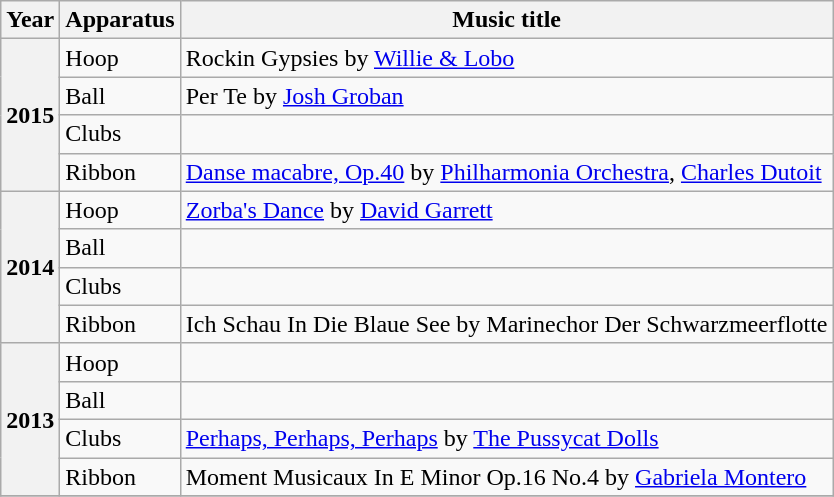<table class="wikitable plainrowheaders">
<tr>
<th scope=col>Year</th>
<th scope=col>Apparatus</th>
<th scope=col>Music title </th>
</tr>
<tr>
<th scope=row rowspan=4>2015</th>
<td>Hoop</td>
<td>Rockin Gypsies by <a href='#'>Willie & Lobo</a></td>
</tr>
<tr>
<td>Ball</td>
<td>Per Te by <a href='#'>Josh Groban</a></td>
</tr>
<tr>
<td>Clubs</td>
<td></td>
</tr>
<tr>
<td>Ribbon</td>
<td><a href='#'>Danse macabre, Op.40</a> by <a href='#'>Philharmonia Orchestra</a>, <a href='#'>Charles Dutoit</a></td>
</tr>
<tr>
<th scope=row rowspan=4>2014</th>
<td>Hoop</td>
<td><a href='#'>Zorba's Dance</a> by <a href='#'>David Garrett</a></td>
</tr>
<tr>
<td>Ball</td>
<td></td>
</tr>
<tr>
<td>Clubs</td>
<td></td>
</tr>
<tr>
<td>Ribbon</td>
<td>Ich Schau In Die Blaue See by Marinechor Der Schwarzmeerflotte</td>
</tr>
<tr>
<th scope=row rowspan=4>2013</th>
<td>Hoop</td>
<td></td>
</tr>
<tr>
<td>Ball</td>
<td></td>
</tr>
<tr>
<td>Clubs</td>
<td><a href='#'>Perhaps, Perhaps, Perhaps</a> by <a href='#'>The Pussycat Dolls</a></td>
</tr>
<tr>
<td>Ribbon</td>
<td>Moment Musicaux In E Minor Op.16 No.4 	by <a href='#'>Gabriela Montero</a></td>
</tr>
<tr>
</tr>
</table>
